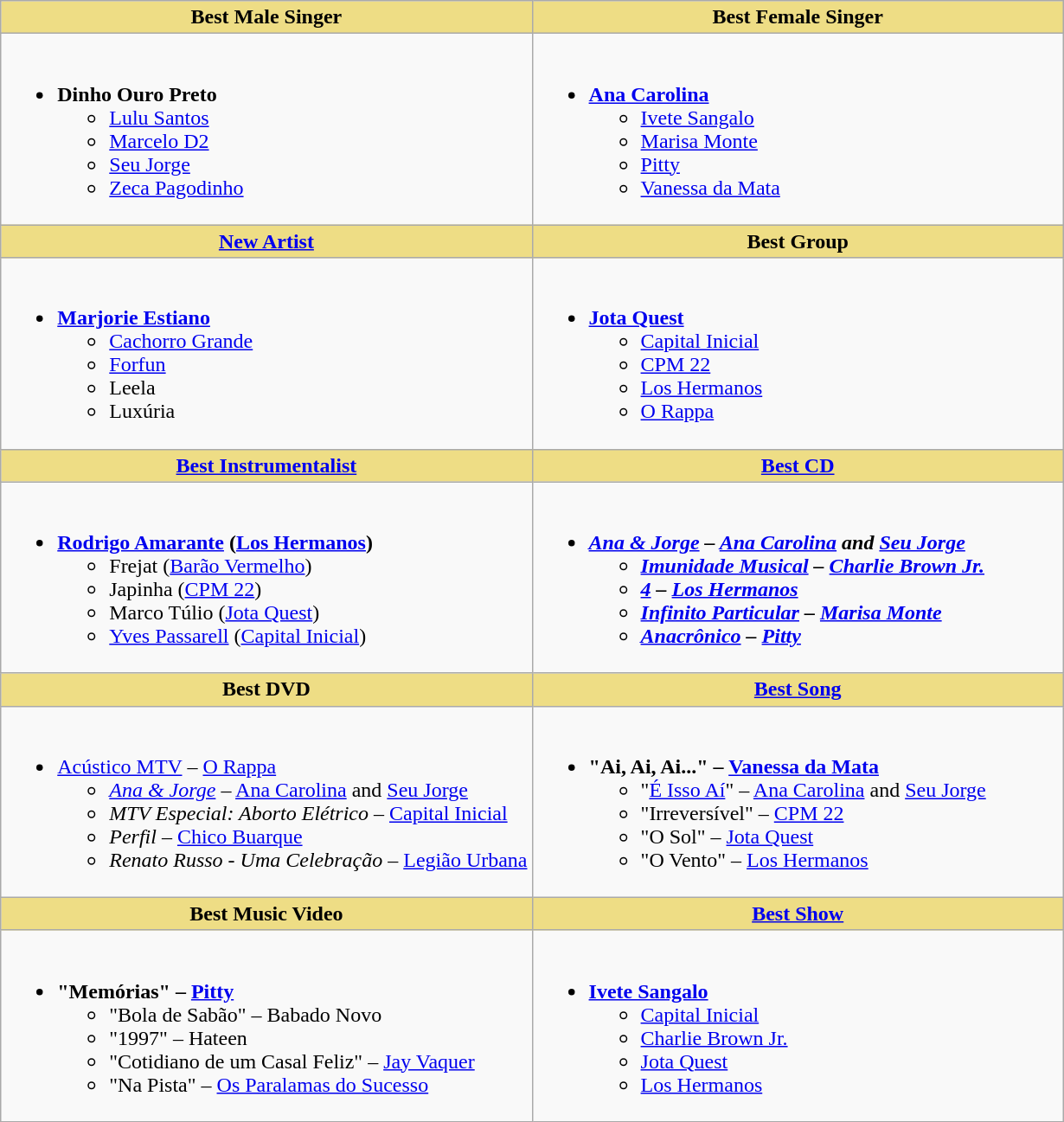<table class="wikitable" style="width=">
<tr>
<th scope="col" width="50%" style="background:#EEDD85;">Best Male Singer</th>
<th scope="col" width="50%" style="background:#EEDD85;">Best Female Singer</th>
</tr>
<tr>
<td style="vertical-align:top"><br><ul><li><strong>Dinho Ouro Preto</strong><ul><li><a href='#'>Lulu Santos</a></li><li><a href='#'>Marcelo D2</a></li><li><a href='#'>Seu Jorge</a></li><li><a href='#'>Zeca Pagodinho</a></li></ul></li></ul></td>
<td style="vertical-align:top"><br><ul><li><strong><a href='#'>Ana Carolina</a></strong><ul><li><a href='#'>Ivete Sangalo</a></li><li><a href='#'>Marisa Monte</a></li><li><a href='#'>Pitty</a></li><li><a href='#'>Vanessa da Mata</a></li></ul></li></ul></td>
</tr>
<tr>
<th scope="col" width="50%" style="background:#EEDD85;"><a href='#'>New Artist</a></th>
<th scope="col" width="50%" style="background:#EEDD85;">Best Group</th>
</tr>
<tr>
<td style="vertical-align:top"><br><ul><li><strong><a href='#'>Marjorie Estiano</a></strong><ul><li><a href='#'>Cachorro Grande</a></li><li><a href='#'>Forfun</a></li><li>Leela</li><li>Luxúria</li></ul></li></ul></td>
<td style="vertical-align:top"><br><ul><li><strong><a href='#'>Jota Quest</a></strong><ul><li><a href='#'>Capital Inicial</a></li><li><a href='#'>CPM 22</a></li><li><a href='#'>Los Hermanos</a></li><li><a href='#'>O Rappa</a></li></ul></li></ul></td>
</tr>
<tr>
<th scope="col" width="50%" style="background:#EEDD85;"><a href='#'>Best Instrumentalist</a></th>
<th scope="col" width="50%" style="background:#EEDD85;"><a href='#'>Best CD</a></th>
</tr>
<tr>
<td style="vertical-align:top"><br><ul><li><strong><a href='#'>Rodrigo Amarante</a> (<a href='#'>Los Hermanos</a>)</strong><ul><li>Frejat (<a href='#'>Barão Vermelho</a>)</li><li>Japinha (<a href='#'>CPM 22</a>)</li><li>Marco Túlio (<a href='#'>Jota Quest</a>)</li><li><a href='#'>Yves Passarell</a> (<a href='#'>Capital Inicial</a>)</li></ul></li></ul></td>
<td style="vertical-align:top"><br><ul><li><strong><em><a href='#'>Ana & Jorge</a><em> – <a href='#'>Ana Carolina</a> and <a href='#'>Seu Jorge</a><strong><ul><li></em><a href='#'>Imunidade Musical</a><em> – <a href='#'>Charlie Brown Jr.</a></li><li></em><a href='#'>4</a><em> – <a href='#'>Los Hermanos</a></li><li></em><a href='#'>Infinito Particular</a><em> – <a href='#'>Marisa Monte</a></li><li></em><a href='#'>Anacrônico</a><em> – <a href='#'>Pitty</a></li></ul></li></ul></td>
</tr>
<tr>
<th scope="col" width="50%" style="background:#EEDD85;">Best DVD</th>
<th scope="col" width="50%" style="background:#EEDD85;"><a href='#'>Best Song</a></th>
</tr>
<tr>
<td style="vertical-align:top"><br><ul><li></em></strong><a href='#'>Acústico MTV</a></em> – <a href='#'>O Rappa</a></strong><ul><li><em><a href='#'>Ana & Jorge</a></em> – <a href='#'>Ana Carolina</a> and <a href='#'>Seu Jorge</a></li><li><em>MTV Especial: Aborto Elétrico</em> – <a href='#'>Capital Inicial</a></li><li><em>Perfil</em> – <a href='#'>Chico Buarque</a></li><li><em>Renato Russo - Uma Celebração</em> – <a href='#'>Legião Urbana</a></li></ul></li></ul></td>
<td style="vertical-align:top"><br><ul><li><strong>"Ai, Ai, Ai..." – <a href='#'>Vanessa da Mata</a></strong><ul><li>"<a href='#'>É Isso Aí</a>" – <a href='#'>Ana Carolina</a> and <a href='#'>Seu Jorge</a></li><li>"Irreversível" – <a href='#'>CPM 22</a></li><li>"O Sol" – <a href='#'>Jota Quest</a></li><li>"O Vento" – <a href='#'>Los Hermanos</a></li></ul></li></ul></td>
</tr>
<tr>
<th scope="col" width="50%" style="background:#EEDD85;">Best Music Video</th>
<th scope="col" width="50%" style="background:#EEDD85;"><a href='#'>Best Show</a></th>
</tr>
<tr>
<td style="vertical-align:top"><br><ul><li><strong>"Memórias" – <a href='#'>Pitty</a></strong><ul><li>"Bola de Sabão" – Babado Novo</li><li>"1997" – Hateen</li><li>"Cotidiano de um Casal Feliz" – <a href='#'>Jay Vaquer</a></li><li>"Na Pista" – <a href='#'>Os Paralamas do Sucesso</a></li></ul></li></ul></td>
<td style="vertical-align:top"><br><ul><li><strong><a href='#'>Ivete Sangalo</a></strong><ul><li><a href='#'>Capital Inicial</a></li><li><a href='#'>Charlie Brown Jr.</a></li><li><a href='#'>Jota Quest</a></li><li><a href='#'>Los Hermanos</a></li></ul></li></ul></td>
</tr>
</table>
